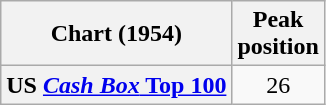<table class="wikitable sortable plainrowheaders" style="text-align:center">
<tr>
<th>Chart (1954)</th>
<th>Peak<br>position</th>
</tr>
<tr>
<th scope="row">US <a href='#'><em>Cash Box</em> Top 100</a></th>
<td>26</td>
</tr>
</table>
